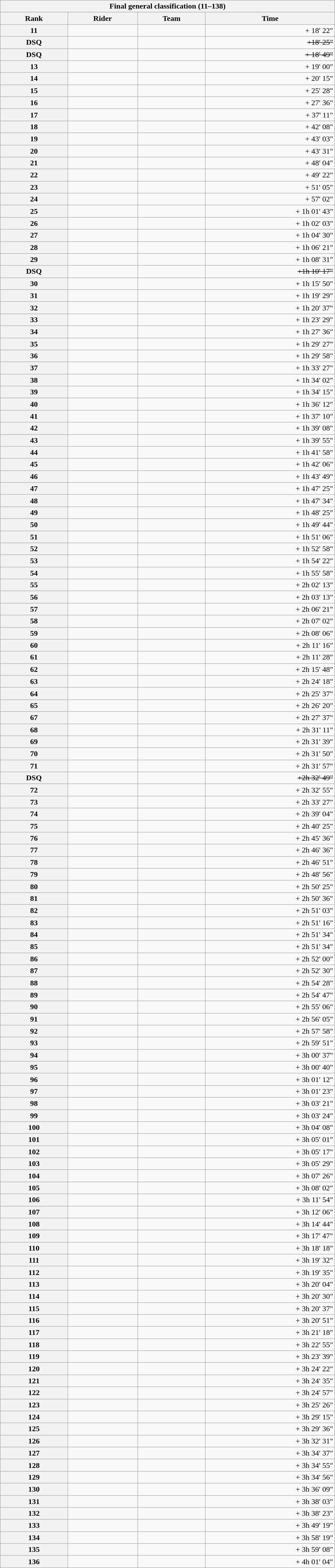<table class="collapsible collapsed wikitable" style="width:44em;margin-top:-1px;">
<tr>
<th scope="col" colspan="4">Final general classification (11–138)</th>
</tr>
<tr>
<th scope="col">Rank</th>
<th scope="col">Rider</th>
<th scope="col">Team</th>
<th scope="col">Time</th>
</tr>
<tr |->
<th scope="row">11</th>
<td> </td>
<td></td>
<td style="text-align:right;">+ 18' 22"</td>
</tr>
<tr>
<th scope="row">DSQ</th>
<td></td>
<td><s></s></td>
<td style="text-align:right;"><s>+18' 25"</s></td>
</tr>
<tr>
<th scope="row">DSQ</th>
<td></s></td>
<td><s></s></td>
<td style="text-align:right;"><s>+ 18' 49"</s></td>
</tr>
<tr>
<th scope="row">13</th>
<td></td>
<td></td>
<td style="text-align:right;">+ 19' 00"</td>
</tr>
<tr>
<th scope="row">14</th>
<td></td>
<td></td>
<td style="text-align:right;">+ 20' 15"</td>
</tr>
<tr>
<th scope="row">15</th>
<td></td>
<td></td>
<td style="text-align:right;">+ 25' 28"</td>
</tr>
<tr>
<th scope="row">16</th>
<td> </td>
<td></td>
<td style="text-align:right;">+ 27' 36"</td>
</tr>
<tr>
<th scope="row">17</th>
<td></td>
<td></td>
<td style="text-align:right;">+ 37' 11"</td>
</tr>
<tr>
<th scope="row">18</th>
<td></td>
<td></td>
<td style="text-align:right;">+ 42' 08"</td>
</tr>
<tr>
<th scope="row">19</th>
<td></td>
<td></td>
<td style="text-align:right;">+ 43' 03"</td>
</tr>
<tr>
<th scope="row">20</th>
<td></td>
<td></td>
<td style="text-align:right;">+ 43' 31"</td>
</tr>
<tr>
<th scope="row">21</th>
<td> </td>
<td></td>
<td style="text-align:right;">+ 48' 04"</td>
</tr>
<tr>
<th scope="row">22</th>
<td></td>
<td></td>
<td style="text-align:right;">+ 49' 22"</td>
</tr>
<tr>
<th scope="row">23</th>
<td></td>
<td></td>
<td style="text-align:right;">+ 51' 05"</td>
</tr>
<tr>
<th scope="row">24</th>
<td> </td>
<td></td>
<td style="text-align:right;">+ 57' 02"</td>
</tr>
<tr>
<th scope="row">25</th>
<td> </td>
<td></td>
<td style="text-align:right;">+ 1h 01' 43"</td>
</tr>
<tr>
<th scope="row">26</th>
<td></td>
<td></td>
<td style="text-align:right;">+ 1h 02' 03"</td>
</tr>
<tr>
<th scope="row">27</th>
<td></td>
<td></td>
<td style="text-align:right;">+ 1h 04' 30"</td>
</tr>
<tr>
<th scope="row">28</th>
<td></td>
<td></td>
<td style="text-align:right;">+ 1h 06' 21"</td>
</tr>
<tr>
<th scope="row">29</th>
<td></td>
<td></td>
<td style="text-align:right;">+ 1h 08' 31"</td>
</tr>
<tr>
<th scope="row">DSQ</th>
<td></td>
<td><s></s></td>
<td style="text-align:right;"><s>+1h 10' 17"</s></td>
</tr>
<tr>
<th scope="row">30</th>
<td></td>
<td></td>
<td style="text-align:right;">+ 1h 15' 50"</td>
</tr>
<tr>
<th scope="row">31</th>
<td></td>
<td></td>
<td style="text-align:right;">+ 1h 19' 29"</td>
</tr>
<tr>
<th scope="row">32</th>
<td></td>
<td></td>
<td style="text-align:right;">+ 1h 20' 37"</td>
</tr>
<tr>
<th scope="row">33</th>
<td></td>
<td></td>
<td style="text-align:right;">+ 1h 23' 29"</td>
</tr>
<tr>
<th scope="row">34</th>
<td></td>
<td></td>
<td style="text-align:right;">+ 1h 27' 36"</td>
</tr>
<tr>
<th scope="row">35</th>
<td></td>
<td></td>
<td style="text-align:right;">+ 1h 29' 27"</td>
</tr>
<tr>
<th scope="row">36</th>
<td></td>
<td></td>
<td style="text-align:right;">+ 1h 29' 58"</td>
</tr>
<tr>
<th scope="row">37</th>
<td></td>
<td></td>
<td style="text-align:right;">+ 1h 33' 27"</td>
</tr>
<tr>
<th scope="row">38</th>
<td></td>
<td></td>
<td style="text-align:right;">+ 1h 34' 02"</td>
</tr>
<tr>
<th scope="row">39</th>
<td></td>
<td></td>
<td style="text-align:right;">+ 1h 34' 15"</td>
</tr>
<tr>
<th scope="row">40</th>
<td></td>
<td></td>
<td style="text-align:right;">+ 1h 36' 12"</td>
</tr>
<tr>
<th scope="row">41</th>
<td></td>
<td></td>
<td style="text-align:right;">+ 1h 37' 10"</td>
</tr>
<tr>
<th scope="row">42</th>
<td></td>
<td></td>
<td style="text-align:right;">+ 1h 39' 08"</td>
</tr>
<tr>
<th scope="row">43</th>
<td></td>
<td></td>
<td style="text-align:right;">+ 1h 39' 55"</td>
</tr>
<tr>
<th scope="row">44</th>
<td></td>
<td></td>
<td style="text-align:right;">+ 1h 41' 58"</td>
</tr>
<tr>
<th scope="row">45</th>
<td></td>
<td></td>
<td style="text-align:right;">+ 1h 42' 06"</td>
</tr>
<tr>
<th scope="row">46</th>
<td></td>
<td></td>
<td style="text-align:right;">+ 1h 43' 49"</td>
</tr>
<tr>
<th scope="row">47</th>
<td></td>
<td></td>
<td style="text-align:right;">+ 1h 47' 25"</td>
</tr>
<tr>
<th scope="row">48</th>
<td></td>
<td></td>
<td style="text-align:right;">+ 1h 47' 34"</td>
</tr>
<tr>
<th scope="row">49</th>
<td> </td>
<td></td>
<td style="text-align:right;">+ 1h 48' 25"</td>
</tr>
<tr>
<th scope="row">50</th>
<td></td>
<td></td>
<td style="text-align:right;">+ 1h 49' 44"</td>
</tr>
<tr>
<th scope="row">51</th>
<td> </td>
<td></td>
<td style="text-align:right;">+ 1h 51' 06"</td>
</tr>
<tr>
<th scope="row">52</th>
<td></td>
<td></td>
<td style="text-align:right;">+ 1h 52' 58"</td>
</tr>
<tr>
<th scope="row">53</th>
<td> </td>
<td></td>
<td style="text-align:right;">+ 1h 54' 22"</td>
</tr>
<tr>
<th scope="row">54</th>
<td></td>
<td></td>
<td style="text-align:right;">+ 1h 55' 58"</td>
</tr>
<tr>
<th scope="row">55</th>
<td></td>
<td></td>
<td style="text-align:right;">+ 2h 02' 13"</td>
</tr>
<tr>
<th scope="row">56</th>
<td></td>
<td></td>
<td style="text-align:right;">+ 2h 03' 13"</td>
</tr>
<tr>
<th scope="row">57</th>
<td></td>
<td></td>
<td style="text-align:right;">+ 2h 06' 21"</td>
</tr>
<tr>
<th scope="row">58</th>
<td></td>
<td></td>
<td style="text-align:right;">+ 2h 07' 02"</td>
</tr>
<tr>
<th scope="row">59</th>
<td></td>
<td></td>
<td style="text-align:right;">+ 2h 08' 06"</td>
</tr>
<tr>
<th scope="row">60</th>
<td></td>
<td></td>
<td style="text-align:right;">+ 2h 11' 16"</td>
</tr>
<tr>
<th scope="row">61</th>
<td></td>
<td></td>
<td style="text-align:right;">+ 2h 11' 28"</td>
</tr>
<tr>
<th scope="row">62</th>
<td></td>
<td></td>
<td style="text-align:right;">+ 2h 15' 48"</td>
</tr>
<tr>
<th scope="row">63</th>
<td></td>
<td></td>
<td style="text-align:right;">+ 2h 24' 18"</td>
</tr>
<tr>
<th scope="row">64</th>
<td></td>
<td></td>
<td style="text-align:right;">+ 2h 25' 37"</td>
</tr>
<tr>
<th scope="row">65</th>
<td></td>
<td></td>
<td style="text-align:right;">+ 2h 26' 20"</td>
</tr>
<tr>
<th scope="row">67</th>
<td></td>
<td></td>
<td style="text-align:right;">+ 2h 27' 37"</td>
</tr>
<tr>
<th scope="row">68</th>
<td></td>
<td></td>
<td style="text-align:right;">+ 2h 31' 11"</td>
</tr>
<tr>
<th scope="row">69</th>
<td></td>
<td></td>
<td style="text-align:right;">+ 2h 31' 39"</td>
</tr>
<tr>
<th scope="row">70</th>
<td></td>
<td></td>
<td style="text-align:right;">+ 2h 31' 50"</td>
</tr>
<tr>
<th scope="row">71</th>
<td></td>
<td></td>
<td style="text-align:right;">+ 2h 31' 57"</td>
</tr>
<tr>
<th scope="row">DSQ</th>
<td></td>
<td><s></s></td>
<td style="text-align:right;"><s>+2h 32' 49"</s></td>
</tr>
<tr>
<th scope="row">72</th>
<td></td>
<td></td>
<td style="text-align:right;">+ 2h 32' 55"</td>
</tr>
<tr>
<th scope="row">73</th>
<td></td>
<td></td>
<td style="text-align:right;">+ 2h 33' 27"</td>
</tr>
<tr>
<th scope="row">74</th>
<td></td>
<td></td>
<td style="text-align:right;">+ 2h 39' 04"</td>
</tr>
<tr>
<th scope="row">75</th>
<td></td>
<td></td>
<td style="text-align:right;">+ 2h 40' 25"</td>
</tr>
<tr>
<th scope="row">76</th>
<td></td>
<td></td>
<td style="text-align:right;">+ 2h 45' 36"</td>
</tr>
<tr>
<th scope="row">77</th>
<td></td>
<td></td>
<td style="text-align:right;">+ 2h 46' 36"</td>
</tr>
<tr>
<th scope="row">78</th>
<td></td>
<td></td>
<td style="text-align:right;">+ 2h 46' 51"</td>
</tr>
<tr>
<th scope="row">79</th>
<td></td>
<td></td>
<td style="text-align:right;">+ 2h 48' 56"</td>
</tr>
<tr>
<th scope="row">80</th>
<td></td>
<td></td>
<td style="text-align:right;">+ 2h 50' 25"</td>
</tr>
<tr>
<th scope="row">81</th>
<td></td>
<td></td>
<td style="text-align:right;">+ 2h 50' 36"</td>
</tr>
<tr>
<th scope="row">82</th>
<td></td>
<td></td>
<td style="text-align:right;">+ 2h 51' 03"</td>
</tr>
<tr>
<th scope="row">83</th>
<td></td>
<td></td>
<td style="text-align:right;">+ 2h 51' 16"</td>
</tr>
<tr>
<th scope="row">84</th>
<td></td>
<td></td>
<td style="text-align:right;">+ 2h 51' 34"</td>
</tr>
<tr>
<th scope="row">85</th>
<td></td>
<td></td>
<td style="text-align:right;">+ 2h 51' 34"</td>
</tr>
<tr>
<th scope="row">86</th>
<td></td>
<td></td>
<td style="text-align:right;">+ 2h 52' 00"</td>
</tr>
<tr>
<th scope="row">87</th>
<td></td>
<td></td>
<td style="text-align:right;">+ 2h 52' 30"</td>
</tr>
<tr>
<th scope="row">88</th>
<td></td>
<td></td>
<td style="text-align:right;">+ 2h 54' 28"</td>
</tr>
<tr>
<th scope="row">89</th>
<td></td>
<td></td>
<td style="text-align:right;">+ 2h 54' 47"</td>
</tr>
<tr>
<th scope="row">90</th>
<td></td>
<td></td>
<td style="text-align:right;">+ 2h 55' 06"</td>
</tr>
<tr>
<th scope="row">91</th>
<td></td>
<td></td>
<td style="text-align:right;">+ 2h 56' 05"</td>
</tr>
<tr>
<th scope="row">92</th>
<td></td>
<td></td>
<td style="text-align:right;">+ 2h 57' 58"</td>
</tr>
<tr>
<th scope="row">93</th>
<td></td>
<td></td>
<td style="text-align:right;">+ 2h 59' 51"</td>
</tr>
<tr>
<th scope="row">94</th>
<td></td>
<td></td>
<td style="text-align:right;">+ 3h 00' 37"</td>
</tr>
<tr>
<th scope="row">95</th>
<td></td>
<td></td>
<td style="text-align:right;">+ 3h 00' 40"</td>
</tr>
<tr>
<th scope="row">96</th>
<td></td>
<td></td>
<td style="text-align:right;">+ 3h 01' 12"</td>
</tr>
<tr>
<th scope="row">97</th>
<td></td>
<td></td>
<td style="text-align:right;">+ 3h 01' 23"</td>
</tr>
<tr>
<th scope="row">98</th>
<td></td>
<td></td>
<td style="text-align:right;">+ 3h 03' 21"</td>
</tr>
<tr>
<th scope="row">99</th>
<td></td>
<td></td>
<td style="text-align:right;">+ 3h 03' 24"</td>
</tr>
<tr>
<th scope="row">100</th>
<td></td>
<td></td>
<td style="text-align:right;">+ 3h 04' 08"</td>
</tr>
<tr>
<th scope="row">101</th>
<td></td>
<td></td>
<td style="text-align:right;">+ 3h 05' 01"</td>
</tr>
<tr>
<th scope="row">102</th>
<td></td>
<td></td>
<td style="text-align:right;">+ 3h 05' 17"</td>
</tr>
<tr>
<th scope="row">103</th>
<td></td>
<td></td>
<td style="text-align:right;">+ 3h 05' 29"</td>
</tr>
<tr>
<th scope="row">104</th>
<td></td>
<td></td>
<td style="text-align:right;">+ 3h 07' 26"</td>
</tr>
<tr>
<th scope="row">105</th>
<td></td>
<td></td>
<td style="text-align:right;">+ 3h 08' 02"</td>
</tr>
<tr>
<th scope="row">106</th>
<td></td>
<td></td>
<td style="text-align:right;">+ 3h 11' 54"</td>
</tr>
<tr>
<th scope="row">107</th>
<td></td>
<td></td>
<td style="text-align:right;">+ 3h 12' 06"</td>
</tr>
<tr>
<th scope="row">108</th>
<td></td>
<td></td>
<td style="text-align:right;">+ 3h 14' 44"</td>
</tr>
<tr>
<th scope="row">109</th>
<td></td>
<td></td>
<td style="text-align:right;">+ 3h 17' 47"</td>
</tr>
<tr>
<th scope="row">110</th>
<td></td>
<td></td>
<td style="text-align:right;">+ 3h 18' 18"</td>
</tr>
<tr>
<th scope="row">111</th>
<td></td>
<td></td>
<td style="text-align:right;">+ 3h 19' 32"</td>
</tr>
<tr>
<th scope="row">112</th>
<td></td>
<td></td>
<td style="text-align:right;">+ 3h 19' 35"</td>
</tr>
<tr>
<th scope="row">113</th>
<td> </td>
<td></td>
<td style="text-align:right;">+ 3h 20' 04"</td>
</tr>
<tr>
<th scope="row">114</th>
<td></td>
<td></td>
<td style="text-align:right;">+ 3h 20' 30"</td>
</tr>
<tr>
<th scope="row">115</th>
<td></td>
<td></td>
<td style="text-align:right;">+ 3h 20' 37"</td>
</tr>
<tr>
<th scope="row">116</th>
<td></td>
<td></td>
<td style="text-align:right;">+ 3h 20' 51"</td>
</tr>
<tr>
<th scope="row">117</th>
<td></td>
<td></td>
<td style="text-align:right;">+ 3h 21' 18"</td>
</tr>
<tr>
<th scope="row">118</th>
<td></td>
<td></td>
<td style="text-align:right;">+ 3h 22' 55"</td>
</tr>
<tr>
<th scope="row">119</th>
<td></td>
<td></td>
<td style="text-align:right;">+ 3h 23' 39"</td>
</tr>
<tr>
<th scope="row">120</th>
<td></td>
<td></td>
<td style="text-align:right;">+ 3h 24' 22"</td>
</tr>
<tr>
<th scope="row">121</th>
<td></td>
<td></td>
<td style="text-align:right;">+ 3h 24' 35"</td>
</tr>
<tr>
<th scope="row">122</th>
<td></td>
<td></td>
<td style="text-align:right;">+ 3h 24' 57"</td>
</tr>
<tr>
<th scope="row">123</th>
<td></td>
<td></td>
<td style="text-align:right;">+ 3h 25' 26"</td>
</tr>
<tr>
<th scope="row">124</th>
<td></td>
<td></td>
<td style="text-align:right;">+ 3h 29' 15"</td>
</tr>
<tr>
<th scope="row">125</th>
<td></td>
<td></td>
<td style="text-align:right;">+ 3h 29' 36"</td>
</tr>
<tr>
<th scope="row">126</th>
<td></td>
<td></td>
<td style="text-align:right;">+ 3h 32' 31"</td>
</tr>
<tr>
<th scope="row">127</th>
<td></td>
<td></td>
<td style="text-align:right;">+ 3h 34' 37"</td>
</tr>
<tr>
<th scope="row">128</th>
<td></td>
<td></td>
<td style="text-align:right;">+ 3h 34' 55"</td>
</tr>
<tr>
<th scope="row">129</th>
<td></td>
<td></td>
<td style="text-align:right;">+ 3h 34' 56"</td>
</tr>
<tr>
<th scope="row">130</th>
<td></td>
<td></td>
<td style="text-align:right;">+ 3h 36' 09"</td>
</tr>
<tr>
<th scope="row">131</th>
<td></td>
<td></td>
<td style="text-align:right;">+ 3h 38' 03"</td>
</tr>
<tr>
<th scope="row">132</th>
<td></td>
<td></td>
<td style="text-align:right;">+ 3h 38' 23"</td>
</tr>
<tr>
<th scope="row">133</th>
<td></td>
<td></td>
<td style="text-align:right;">+ 3h 49' 19"</td>
</tr>
<tr>
<th scope="row">134</th>
<td></td>
<td></td>
<td style="text-align:right;">+ 3h 58' 19"</td>
</tr>
<tr>
<th scope="row">135</th>
<td></td>
<td></td>
<td style="text-align:right;">+ 3h 59' 08"</td>
</tr>
<tr>
<th scope="row">136</th>
<td></td>
<td></td>
<td style="text-align:right;">+ 4h 01' 04"</td>
</tr>
</table>
